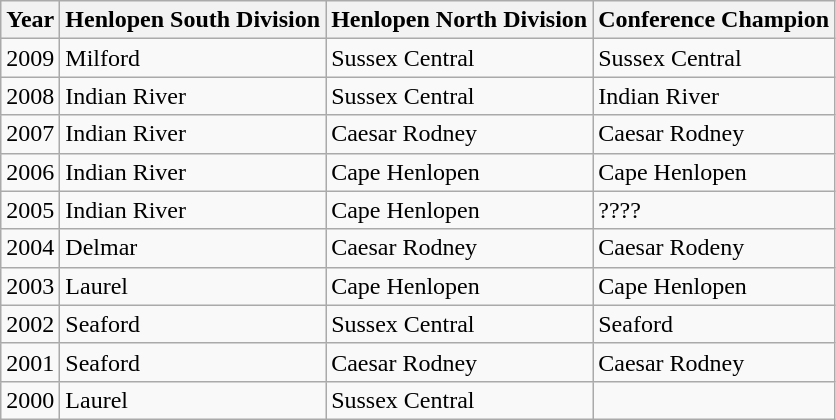<table class="wikitable">
<tr>
<th>Year</th>
<th>Henlopen South Division</th>
<th>Henlopen North Division</th>
<th>Conference Champion</th>
</tr>
<tr>
<td>2009</td>
<td>Milford</td>
<td>Sussex Central</td>
<td>Sussex Central</td>
</tr>
<tr>
<td>2008</td>
<td>Indian River</td>
<td>Sussex Central</td>
<td>Indian River</td>
</tr>
<tr>
<td>2007</td>
<td>Indian River</td>
<td>Caesar Rodney</td>
<td>Caesar Rodney</td>
</tr>
<tr>
<td>2006</td>
<td>Indian River</td>
<td>Cape Henlopen</td>
<td>Cape Henlopen</td>
</tr>
<tr>
<td>2005</td>
<td>Indian River</td>
<td>Cape Henlopen</td>
<td>????</td>
</tr>
<tr>
<td>2004</td>
<td>Delmar</td>
<td>Caesar Rodney</td>
<td>Caesar Rodeny</td>
</tr>
<tr>
<td>2003</td>
<td>Laurel</td>
<td>Cape Henlopen</td>
<td>Cape Henlopen</td>
</tr>
<tr>
<td>2002</td>
<td>Seaford</td>
<td>Sussex Central</td>
<td>Seaford</td>
</tr>
<tr>
<td>2001</td>
<td>Seaford</td>
<td>Caesar Rodney</td>
<td>Caesar Rodney</td>
</tr>
<tr>
<td>2000</td>
<td>Laurel</td>
<td>Sussex Central</td>
</tr>
</table>
